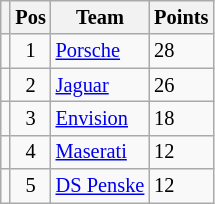<table class="wikitable" style="font-size: 85%;">
<tr>
<th></th>
<th>Pos</th>
<th>Team</th>
<th>Points</th>
</tr>
<tr>
<td align="left"></td>
<td align="center">1</td>
<td> <a href='#'>Porsche</a></td>
<td align="left">28</td>
</tr>
<tr>
<td align="left"></td>
<td align="center">2</td>
<td> <a href='#'>Jaguar</a></td>
<td align="left">26</td>
</tr>
<tr>
<td align="left"></td>
<td align="center">3</td>
<td> <a href='#'>Envision</a></td>
<td align="left">18</td>
</tr>
<tr>
<td align="left"></td>
<td align="center">4</td>
<td> <a href='#'>Maserati</a></td>
<td align="left">12</td>
</tr>
<tr>
<td align="left"></td>
<td align="center">5</td>
<td> <a href='#'>DS Penske</a></td>
<td align="left">12</td>
</tr>
</table>
